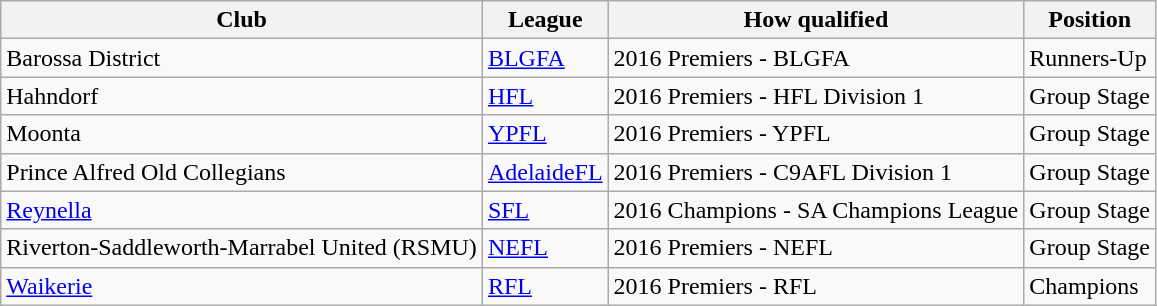<table class="wikitable">
<tr>
<th>Club</th>
<th>League</th>
<th>How qualified</th>
<th>Position</th>
</tr>
<tr>
<td>Barossa District</td>
<td><a href='#'>BLGFA</a></td>
<td>2016 Premiers - BLGFA</td>
<td>Runners-Up</td>
</tr>
<tr>
<td>Hahndorf</td>
<td><a href='#'>HFL</a></td>
<td>2016 Premiers - HFL Division 1</td>
<td>Group Stage</td>
</tr>
<tr>
<td>Moonta</td>
<td><a href='#'>YPFL</a></td>
<td>2016 Premiers - YPFL</td>
<td>Group Stage</td>
</tr>
<tr>
<td>Prince Alfred Old Collegians</td>
<td><a href='#'>AdelaideFL</a></td>
<td>2016 Premiers - C9AFL Division 1</td>
<td>Group Stage</td>
</tr>
<tr>
<td><a href='#'>Reynella</a></td>
<td><a href='#'>SFL</a></td>
<td>2016 Champions - SA Champions League</td>
<td>Group Stage</td>
</tr>
<tr>
<td>Riverton-Saddleworth-Marrabel United (RSMU)</td>
<td><a href='#'>NEFL</a></td>
<td>2016 Premiers - NEFL</td>
<td>Group Stage</td>
</tr>
<tr>
<td><a href='#'>Waikerie</a></td>
<td><a href='#'>RFL</a></td>
<td>2016 Premiers - RFL</td>
<td>Champions</td>
</tr>
</table>
